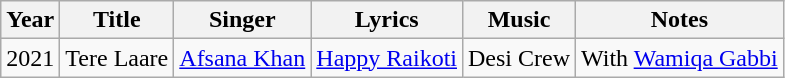<table class="wikitable sortable">
<tr>
<th>Year</th>
<th>Title</th>
<th>Singer</th>
<th>Lyrics</th>
<th>Music</th>
<th>Notes</th>
</tr>
<tr>
<td>2021</td>
<td>Tere Laare</td>
<td><a href='#'>Afsana Khan</a></td>
<td><a href='#'>Happy Raikoti</a></td>
<td>Desi Crew</td>
<td>With <a href='#'>Wamiqa Gabbi</a></td>
</tr>
</table>
